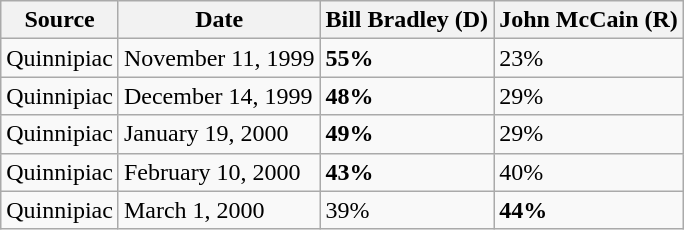<table class="wikitable">
<tr>
<th>Source</th>
<th>Date</th>
<th>Bill Bradley (D)</th>
<th>John McCain (R)</th>
</tr>
<tr>
<td>Quinnipiac</td>
<td>November 11, 1999</td>
<td><strong>55%</strong></td>
<td>23%</td>
</tr>
<tr>
<td>Quinnipiac</td>
<td>December 14, 1999</td>
<td><strong>48%</strong></td>
<td>29%</td>
</tr>
<tr>
<td>Quinnipiac</td>
<td>January 19, 2000</td>
<td><strong>49%</strong></td>
<td>29%</td>
</tr>
<tr>
<td>Quinnipiac</td>
<td>February 10, 2000</td>
<td><strong>43%</strong></td>
<td>40%</td>
</tr>
<tr>
<td>Quinnipiac</td>
<td>March 1, 2000</td>
<td>39%</td>
<td><strong>44%</strong></td>
</tr>
</table>
